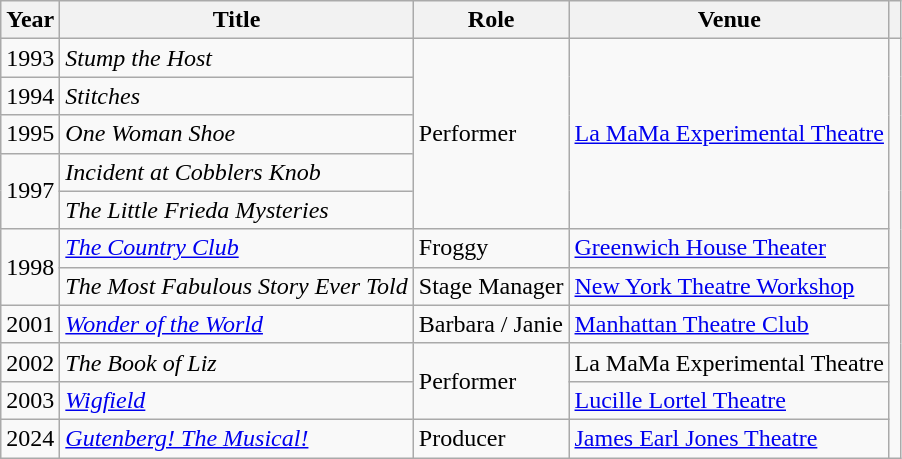<table class="wikitable sortable">
<tr>
<th>Year</th>
<th>Title</th>
<th>Role</th>
<th>Venue</th>
<th class="unsortable"></th>
</tr>
<tr>
<td>1993</td>
<td><em>Stump the Host</em></td>
<td rowspan="5">Performer</td>
<td rowspan="5"><a href='#'>La MaMa Experimental Theatre</a></td>
<td rowspan="11" style="text-align:center;"><br><br></td>
</tr>
<tr>
<td>1994</td>
<td><em>Stitches</em></td>
</tr>
<tr>
<td>1995</td>
<td><em>One Woman Shoe</em></td>
</tr>
<tr>
<td rowspan="2">1997</td>
<td><em>Incident at Cobblers Knob</em></td>
</tr>
<tr>
<td><em>The Little Frieda Mysteries</em></td>
</tr>
<tr>
<td rowspan="2">1998</td>
<td><em><a href='#'>The Country Club</a></em></td>
<td>Froggy</td>
<td><a href='#'>Greenwich House Theater</a></td>
</tr>
<tr>
<td><em>The Most Fabulous Story Ever Told</em></td>
<td>Stage Manager</td>
<td><a href='#'>New York Theatre Workshop</a></td>
</tr>
<tr>
<td>2001</td>
<td><em><a href='#'>Wonder of the World</a></em></td>
<td>Barbara / Janie</td>
<td><a href='#'>Manhattan Theatre Club</a></td>
</tr>
<tr>
<td>2002</td>
<td><em>The Book of Liz</em></td>
<td rowspan="2">Performer</td>
<td>La MaMa Experimental Theatre</td>
</tr>
<tr>
<td>2003</td>
<td><em><a href='#'>Wigfield</a></em></td>
<td><a href='#'>Lucille Lortel Theatre</a></td>
</tr>
<tr>
<td>2024</td>
<td><em><a href='#'>Gutenberg! The Musical!</a></em></td>
<td>Producer</td>
<td><a href='#'>James Earl Jones Theatre</a></td>
</tr>
</table>
